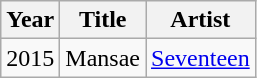<table class="wikitable sortable">
<tr>
<th>Year</th>
<th>Title</th>
<th>Artist</th>
</tr>
<tr>
<td>2015</td>
<td>Mansae</td>
<td><a href='#'>Seventeen</a></td>
</tr>
</table>
